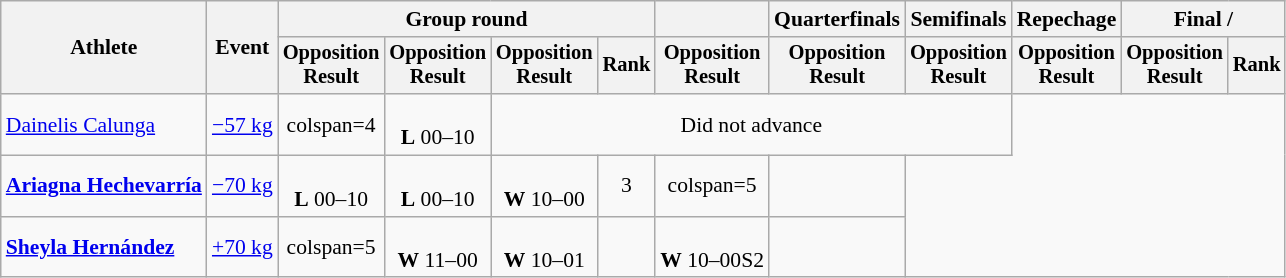<table class="wikitable" style="font-size:90%">
<tr>
<th rowspan="2">Athlete</th>
<th rowspan="2">Event</th>
<th colspan="4">Group round</th>
<th></th>
<th>Quarterfinals</th>
<th>Semifinals</th>
<th>Repechage</th>
<th colspan="2">Final / </th>
</tr>
<tr style="font-size:95%">
<th>Opposition<br>Result</th>
<th>Opposition<br>Result</th>
<th>Opposition<br>Result</th>
<th>Rank</th>
<th>Opposition<br>Result</th>
<th>Opposition<br>Result</th>
<th>Opposition<br>Result</th>
<th>Opposition<br>Result</th>
<th>Opposition<br>Result</th>
<th>Rank</th>
</tr>
<tr align=center>
<td align=left><a href='#'>Dainelis Calunga</a></td>
<td align=left><a href='#'>−57 kg</a></td>
<td>colspan=4 </td>
<td><br><strong>L</strong> 00–10</td>
<td colspan=5>Did not advance</td>
</tr>
<tr align=center>
<td align=left><strong><a href='#'>Ariagna Hechevarría</a></strong></td>
<td align=left><a href='#'>−70 kg</a></td>
<td><br><strong>L</strong> 00–10</td>
<td><br><strong>L</strong> 00–10</td>
<td><br><strong>W</strong> 10–00</td>
<td>3</td>
<td>colspan=5 </td>
<td></td>
</tr>
<tr align=center>
<td align=left><strong><a href='#'>Sheyla Hernández</a></strong></td>
<td align=left><a href='#'>+70 kg</a></td>
<td>colspan=5 </td>
<td><br><strong>W</strong> 11–00</td>
<td><br><strong>W</strong> 10–01</td>
<td></td>
<td><br><strong>W</strong> 10–00S2</td>
<td></td>
</tr>
</table>
